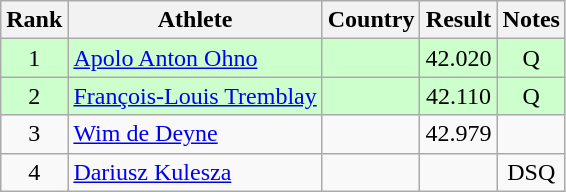<table class="wikitable sortable" style="text-align:center">
<tr>
<th>Rank</th>
<th>Athlete</th>
<th>Country</th>
<th>Result</th>
<th>Notes</th>
</tr>
<tr bgcolor=ccffcc>
<td>1</td>
<td align=left><a href='#'>Apolo Anton Ohno</a></td>
<td></td>
<td>42.020</td>
<td>Q</td>
</tr>
<tr bgcolor=ccffcc>
<td>2</td>
<td align=left><a href='#'>François-Louis Tremblay</a></td>
<td></td>
<td>42.110</td>
<td>Q</td>
</tr>
<tr>
<td>3</td>
<td align=left><a href='#'>Wim de Deyne</a></td>
<td></td>
<td>42.979</td>
<td></td>
</tr>
<tr>
<td>4</td>
<td align=left><a href='#'>Dariusz Kulesza</a></td>
<td></td>
<td></td>
<td>DSQ</td>
</tr>
</table>
